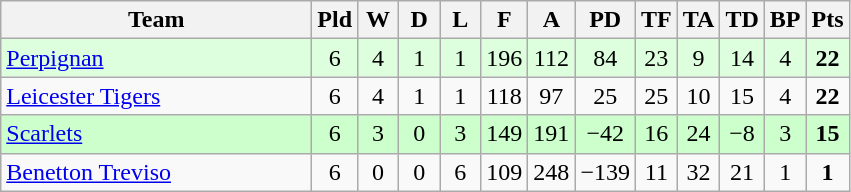<table class="wikitable" style="text-align: center;">
<tr>
<th width="200">Team</th>
<th width="20">Pld</th>
<th width="20">W</th>
<th width="20">D</th>
<th width="20">L</th>
<th width="20">F</th>
<th width="20">A</th>
<th width="20">PD</th>
<th width="20">TF</th>
<th width="20">TA</th>
<th width="20">TD</th>
<th width="20">BP</th>
<th width="20">Pts</th>
</tr>
<tr bgcolor="#ddffdd">
<td align=left> <a href='#'>Perpignan</a></td>
<td>6</td>
<td>4</td>
<td>1</td>
<td>1</td>
<td>196</td>
<td>112</td>
<td>84</td>
<td>23</td>
<td>9</td>
<td>14</td>
<td>4</td>
<td><strong>22</strong></td>
</tr>
<tr>
<td align=left> <a href='#'>Leicester Tigers</a></td>
<td>6</td>
<td>4</td>
<td>1</td>
<td>1</td>
<td>118</td>
<td>97</td>
<td>25</td>
<td>25</td>
<td>10</td>
<td>15</td>
<td>4</td>
<td><strong>22</strong></td>
</tr>
<tr bgcolor="ccffcc">
<td align=left> <a href='#'>Scarlets</a></td>
<td>6</td>
<td>3</td>
<td>0</td>
<td>3</td>
<td>149</td>
<td>191</td>
<td>−42</td>
<td>16</td>
<td>24</td>
<td>−8</td>
<td>3</td>
<td><strong>15</strong></td>
</tr>
<tr>
<td align=left> <a href='#'>Benetton Treviso</a></td>
<td>6</td>
<td>0</td>
<td>0</td>
<td>6</td>
<td>109</td>
<td>248</td>
<td>−139</td>
<td>11</td>
<td>32</td>
<td>21</td>
<td>1</td>
<td><strong>1</strong></td>
</tr>
</table>
